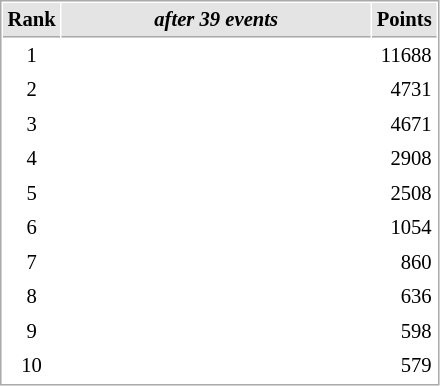<table cellspacing="1" cellpadding="3" style="border:1px solid #AAAAAA;font-size:86%">
<tr style="background-color: #E4E4E4;">
<th style="border-bottom:1px solid #AAAAAA" width=10>Rank</th>
<th style="border-bottom:1px solid #AAAAAA" width=200><em>after 39 events</em></th>
<th style="border-bottom:1px solid #AAAAAA" width=20 align=right>Points</th>
</tr>
<tr>
<td align=center>1</td>
<td></td>
<td align=right>11688</td>
</tr>
<tr>
<td align=center>2</td>
<td></td>
<td align=right>4731</td>
</tr>
<tr>
<td align=center>3</td>
<td></td>
<td align=right>4671</td>
</tr>
<tr>
<td align=center>4</td>
<td></td>
<td align=right>2908</td>
</tr>
<tr>
<td align=center>5</td>
<td></td>
<td align=right>2508</td>
</tr>
<tr>
<td align=center>6</td>
<td></td>
<td align=right>1054</td>
</tr>
<tr>
<td align=center>7</td>
<td></td>
<td align=right>860</td>
</tr>
<tr>
<td align=center>8</td>
<td></td>
<td align=right>636</td>
</tr>
<tr>
<td align=center>9</td>
<td></td>
<td align=right>598</td>
</tr>
<tr>
<td align=center>10</td>
<td></td>
<td align=right>579</td>
</tr>
</table>
